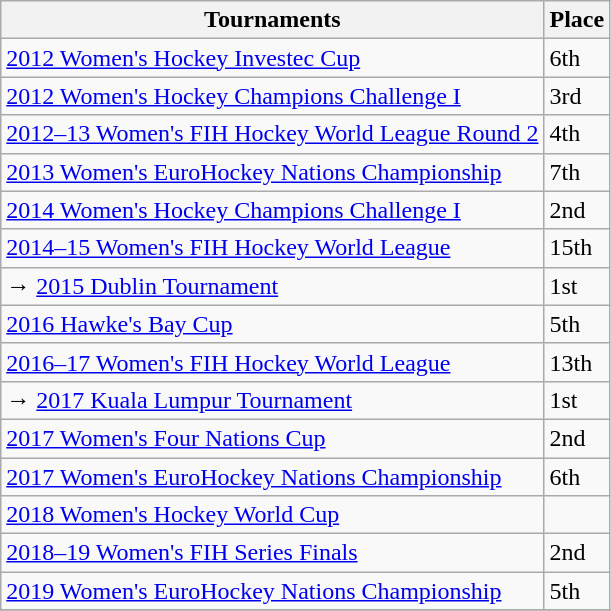<table class="wikitable collapsible">
<tr>
<th>Tournaments</th>
<th>Place</th>
</tr>
<tr>
<td><a href='#'>2012 Women's Hockey Investec Cup</a></td>
<td>6th</td>
</tr>
<tr>
<td><a href='#'>2012 Women's Hockey Champions Challenge I</a></td>
<td>3rd</td>
</tr>
<tr>
<td><a href='#'>2012–13 Women's FIH Hockey World League Round 2</a></td>
<td>4th</td>
</tr>
<tr>
<td><a href='#'>2013 Women's EuroHockey Nations Championship</a></td>
<td>7th</td>
</tr>
<tr>
<td><a href='#'>2014 Women's Hockey Champions Challenge I</a></td>
<td>2nd</td>
</tr>
<tr>
<td><a href='#'>2014–15 Women's FIH Hockey World League</a></td>
<td>15th</td>
</tr>
<tr>
<td>→ <a href='#'>2015 Dublin Tournament</a></td>
<td>1st</td>
</tr>
<tr>
<td><a href='#'>2016 Hawke's Bay Cup</a></td>
<td>5th</td>
</tr>
<tr>
<td><a href='#'>2016–17 Women's FIH Hockey World League</a></td>
<td>13th</td>
</tr>
<tr>
<td>→ <a href='#'>2017 Kuala Lumpur Tournament</a></td>
<td>1st</td>
</tr>
<tr>
<td><a href='#'>2017 Women's Four Nations Cup</a></td>
<td>2nd</td>
</tr>
<tr>
<td><a href='#'>2017 Women's EuroHockey Nations Championship</a></td>
<td>6th</td>
</tr>
<tr>
<td><a href='#'>2018 Women's Hockey World Cup</a></td>
<td></td>
</tr>
<tr>
<td><a href='#'>2018–19 Women's FIH Series Finals</a></td>
<td>2nd</td>
</tr>
<tr>
<td><a href='#'>2019 Women's EuroHockey Nations Championship</a></td>
<td>5th</td>
</tr>
<tr>
</tr>
</table>
